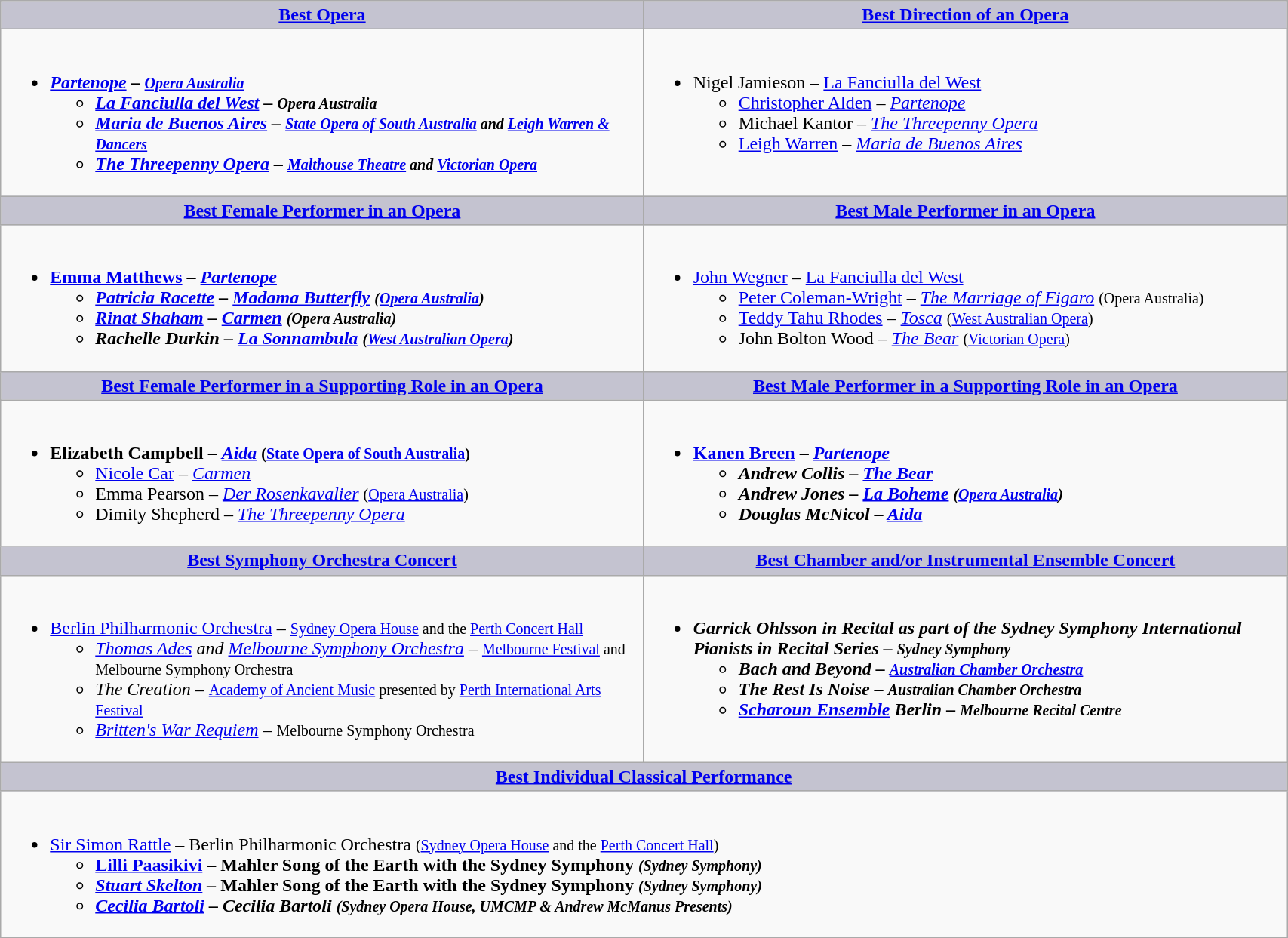<table class="wikitable" style="width:90%;" cellpadding="5">
<tr>
<th style="background:#C4C3D0;width:50%"><a href='#'>Best Opera</a></th>
<th style="background:#C4C3D0;width:50%"><a href='#'>Best Direction of an Opera</a></th>
</tr>
<tr>
<td valign="top"><br><ul><li><strong><em><a href='#'>Partenope</a><em> – <small><a href='#'>Opera Australia</a></small><strong><ul><li></em><a href='#'>La Fanciulla del West</a><em> – <small>Opera Australia</small></li><li></em><a href='#'>Maria de Buenos Aires</a><em> – <small><a href='#'>State Opera of South Australia</a> and <a href='#'>Leigh Warren & Dancers</a></small></li><li></em><a href='#'>The Threepenny Opera</a><em> – <small><a href='#'>Malthouse Theatre</a> and <a href='#'>Victorian Opera</a></small></li></ul></li></ul></td>
<td valign="top"><br><ul><li></strong>Nigel Jamieson – </em><a href='#'>La Fanciulla del West</a></em></strong><ul><li><a href='#'>Christopher Alden</a> – <em><a href='#'>Partenope</a></em></li><li>Michael Kantor – <em><a href='#'>The Threepenny Opera</a></em></li><li><a href='#'>Leigh Warren</a> – <em><a href='#'>Maria de Buenos Aires</a></em></li></ul></li></ul></td>
</tr>
<tr>
<th style="background:#C4C3D0;width:50%"><a href='#'>Best Female Performer in an Opera</a></th>
<th style="background:#C4C3D0;width:50%"><a href='#'>Best Male Performer in an Opera</a></th>
</tr>
<tr>
<td valign="top"><br><ul><li><strong><a href='#'>Emma Matthews</a> – <em><a href='#'>Partenope</a><strong><em><ul><li><a href='#'>Patricia Racette</a> – </em><a href='#'>Madama Butterfly</a><em> <small>(<a href='#'>Opera Australia</a>)</small></li><li><a href='#'>Rinat Shaham</a> – </em><a href='#'>Carmen</a><em> <small>(Opera Australia)</small></li><li>Rachelle Durkin – </em><a href='#'>La Sonnambula</a><em> <small>(<a href='#'>West Australian Opera</a>)</small></li></ul></li></ul></td>
<td valign="top"><br><ul><li></strong><a href='#'>John Wegner</a> – </em><a href='#'>La Fanciulla del West</a></em></strong><ul><li><a href='#'>Peter Coleman-Wright</a> –  <em><a href='#'>The Marriage of Figaro</a></em> <small>(Opera Australia)</small></li><li><a href='#'>Teddy Tahu Rhodes</a> – <em><a href='#'>Tosca</a></em> <small>(<a href='#'>West Australian Opera</a>)</small></li><li>John Bolton Wood – <em><a href='#'>The Bear</a></em> <small>(<a href='#'>Victorian Opera</a>)</small></li></ul></li></ul></td>
</tr>
<tr>
<th style="background:#C4C3D0;width:50%"><a href='#'>Best Female Performer in a Supporting Role in an Opera</a></th>
<th style="background:#C4C3D0;width:50%"><a href='#'>Best Male Performer in a Supporting Role in an Opera</a></th>
</tr>
<tr>
<td valign="top"><br><ul><li><strong>Elizabeth Campbell – <em><a href='#'>Aida</a></em> <small>(<a href='#'>State Opera of South Australia</a>)</small></strong><ul><li><a href='#'>Nicole Car</a> – <em><a href='#'>Carmen</a></em></li><li>Emma Pearson – <em><a href='#'>Der Rosenkavalier</a></em> <small>(<a href='#'>Opera Australia</a>)</small></li><li>Dimity Shepherd – <em><a href='#'>The Threepenny Opera</a></em></li></ul></li></ul></td>
<td valign="top"><br><ul><li><strong><a href='#'>Kanen Breen</a> – <em><a href='#'>Partenope</a><strong><em><ul><li>Andrew Collis – </em><a href='#'>The Bear</a><em></li><li>Andrew Jones – </em><a href='#'>La Boheme</a><em> <small>(<a href='#'>Opera Australia</a>)</small></li><li>Douglas McNicol – </em><a href='#'>Aida</a><em></li></ul></li></ul></td>
</tr>
<tr>
<th style="background:#C4C3D0;width:50%"><a href='#'>Best Symphony Orchestra Concert</a></th>
<th style="background:#C4C3D0;"><a href='#'>Best Chamber and/or Instrumental Ensemble Concert</a></th>
</tr>
<tr>
<td valign="top"><br><ul><li></em></strong><a href='#'>Berlin Philharmonic Orchestra</a></em> – <small><a href='#'>Sydney Opera House</a> and the <a href='#'>Perth Concert Hall</a></small></strong><ul><li><em><a href='#'>Thomas Ades</a> and <a href='#'>Melbourne Symphony Orchestra</a></em> – <small><a href='#'>Melbourne Festival</a> and Melbourne Symphony Orchestra</small></li><li><em>The Creation</em> – <small><a href='#'>Academy of Ancient Music</a> presented by <a href='#'>Perth International Arts Festival</a></small></li><li><em><a href='#'>Britten's War Requiem</a></em> – <small>Melbourne Symphony Orchestra</small></li></ul></li></ul></td>
<td valign="top"><br><ul><li><strong><em>Garrick Ohlsson in Recital<em> as part of the Sydney Symphony International Pianists in Recital Series – <small>Sydney Symphony</small><strong><ul><li></em>Bach and Beyond<em> – <small><a href='#'>Australian Chamber Orchestra</a></small></li><li></em>The Rest Is Noise<em> – <small> Australian Chamber Orchestra</small></li><li></em><a href='#'>Scharoun Ensemble</a> Berlin<em> – <small>Melbourne Recital Centre</small></li></ul></li></ul></td>
</tr>
<tr>
<th colspan="2" style="background:#C4C3D0;"><a href='#'>Best Individual Classical Performance</a></th>
</tr>
<tr>
<td colspan="2" style="vertical-align:top;"><br><ul><li></strong><a href='#'>Sir Simon Rattle</a> – Berlin Philharmonic Orchestra <small>(<a href='#'>Sydney Opera House</a> and the <a href='#'>Perth Concert Hall</a>)</small><strong><ul><li><a href='#'>Lilli Paasikivi</a> – </em>Mahler Song of the Earth with the Sydney Symphony<em> <small>(Sydney Symphony)</small></li><li><a href='#'>Stuart Skelton</a> – </em>Mahler Song of the Earth with the Sydney Symphony<em> <small>(Sydney Symphony)</small></li><li><a href='#'>Cecilia Bartoli</a> – Cecilia Bartoli <small>(Sydney Opera House, UMCMP & Andrew McManus Presents)</small></li></ul></li></ul></td>
</tr>
</table>
